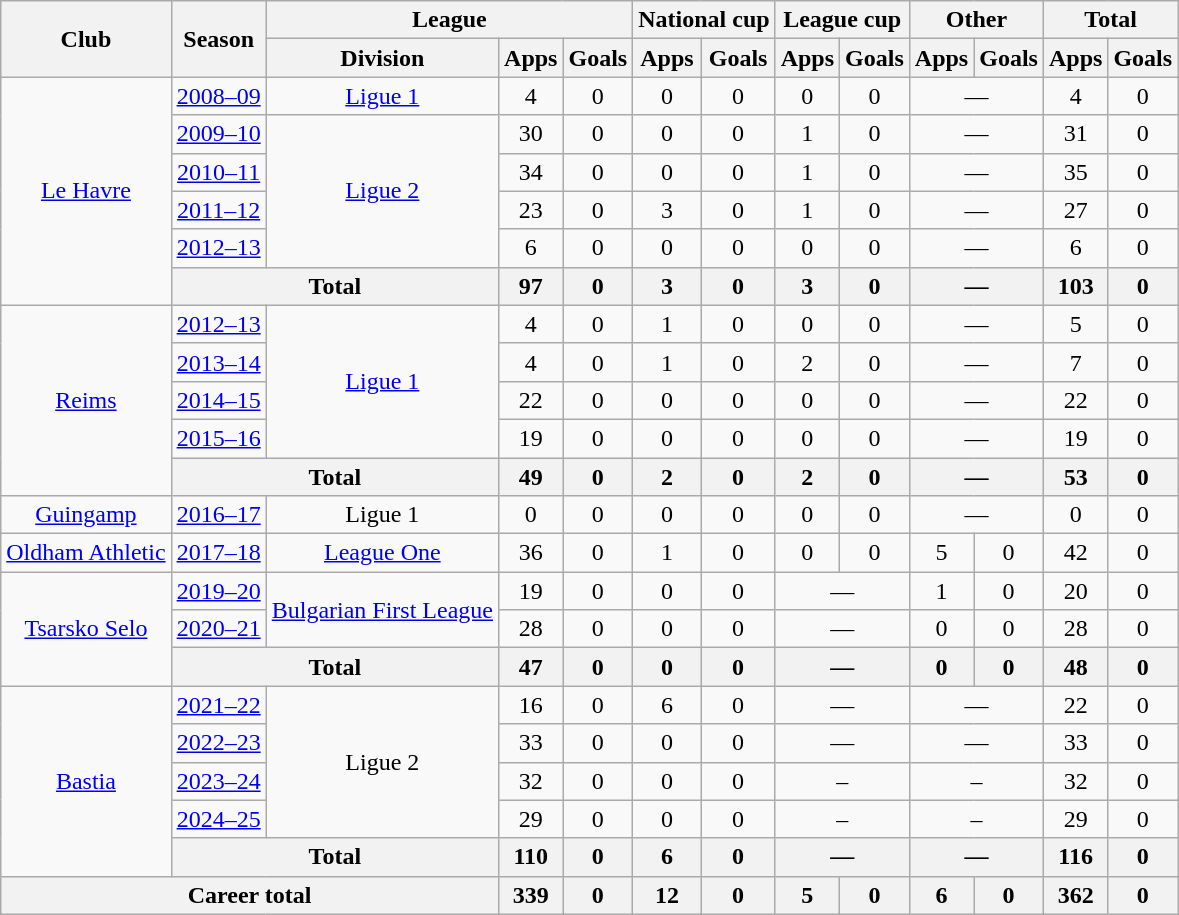<table class="wikitable" style="text-align:center">
<tr>
<th rowspan="2">Club</th>
<th rowspan="2">Season</th>
<th colspan="3">League</th>
<th colspan="2">National cup</th>
<th colspan="2">League cup</th>
<th colspan="2">Other</th>
<th colspan="2">Total</th>
</tr>
<tr>
<th>Division</th>
<th>Apps</th>
<th>Goals</th>
<th>Apps</th>
<th>Goals</th>
<th>Apps</th>
<th>Goals</th>
<th>Apps</th>
<th>Goals</th>
<th>Apps</th>
<th>Goals</th>
</tr>
<tr>
<td rowspan="6"><a href='#'>Le Havre</a></td>
<td><a href='#'>2008–09</a></td>
<td><a href='#'>Ligue 1</a></td>
<td>4</td>
<td>0</td>
<td>0</td>
<td>0</td>
<td>0</td>
<td>0</td>
<td colspan="2">—</td>
<td>4</td>
<td>0</td>
</tr>
<tr>
<td><a href='#'>2009–10</a></td>
<td rowspan="4"><a href='#'>Ligue 2</a></td>
<td>30</td>
<td>0</td>
<td>0</td>
<td>0</td>
<td>1</td>
<td>0</td>
<td colspan="2">—</td>
<td>31</td>
<td>0</td>
</tr>
<tr>
<td><a href='#'>2010–11</a></td>
<td>34</td>
<td>0</td>
<td>0</td>
<td>0</td>
<td>1</td>
<td>0</td>
<td colspan="2">—</td>
<td>35</td>
<td>0</td>
</tr>
<tr>
<td><a href='#'>2011–12</a></td>
<td>23</td>
<td>0</td>
<td>3</td>
<td>0</td>
<td>1</td>
<td>0</td>
<td colspan="2">—</td>
<td>27</td>
<td>0</td>
</tr>
<tr>
<td><a href='#'>2012–13</a></td>
<td>6</td>
<td>0</td>
<td>0</td>
<td>0</td>
<td>0</td>
<td>0</td>
<td colspan="2">—</td>
<td>6</td>
<td>0</td>
</tr>
<tr>
<th colspan="2">Total</th>
<th>97</th>
<th>0</th>
<th>3</th>
<th>0</th>
<th>3</th>
<th>0</th>
<th colspan="2">—</th>
<th>103</th>
<th>0</th>
</tr>
<tr>
<td rowspan="5"><a href='#'>Reims</a></td>
<td><a href='#'>2012–13</a></td>
<td rowspan="4"><a href='#'>Ligue 1</a></td>
<td>4</td>
<td>0</td>
<td>1</td>
<td>0</td>
<td>0</td>
<td>0</td>
<td colspan="2">—</td>
<td>5</td>
<td>0</td>
</tr>
<tr>
<td><a href='#'>2013–14</a></td>
<td>4</td>
<td>0</td>
<td>1</td>
<td>0</td>
<td>2</td>
<td>0</td>
<td colspan="2">—</td>
<td>7</td>
<td>0</td>
</tr>
<tr>
<td><a href='#'>2014–15</a></td>
<td>22</td>
<td>0</td>
<td>0</td>
<td>0</td>
<td>0</td>
<td>0</td>
<td colspan="2">—</td>
<td>22</td>
<td>0</td>
</tr>
<tr>
<td><a href='#'>2015–16</a></td>
<td>19</td>
<td>0</td>
<td>0</td>
<td>0</td>
<td>0</td>
<td>0</td>
<td colspan="2">—</td>
<td>19</td>
<td>0</td>
</tr>
<tr>
<th colspan="2">Total</th>
<th>49</th>
<th>0</th>
<th>2</th>
<th>0</th>
<th>2</th>
<th>0</th>
<th colspan="2">—</th>
<th>53</th>
<th>0</th>
</tr>
<tr>
<td><a href='#'>Guingamp</a></td>
<td><a href='#'>2016–17</a></td>
<td>Ligue 1</td>
<td>0</td>
<td>0</td>
<td>0</td>
<td>0</td>
<td>0</td>
<td>0</td>
<td colspan="2">—</td>
<td>0</td>
<td>0</td>
</tr>
<tr>
<td><a href='#'>Oldham Athletic</a></td>
<td><a href='#'>2017–18</a></td>
<td><a href='#'>League One</a></td>
<td>36</td>
<td>0</td>
<td>1</td>
<td>0</td>
<td>0</td>
<td>0</td>
<td>5</td>
<td>0</td>
<td>42</td>
<td>0</td>
</tr>
<tr>
<td rowspan="3"><a href='#'>Tsarsko Selo</a></td>
<td><a href='#'>2019–20</a></td>
<td rowspan="2"><a href='#'>Bulgarian First League</a></td>
<td>19</td>
<td>0</td>
<td>0</td>
<td>0</td>
<td colspan="2">—</td>
<td>1</td>
<td>0</td>
<td>20</td>
<td>0</td>
</tr>
<tr>
<td><a href='#'>2020–21</a></td>
<td>28</td>
<td>0</td>
<td>0</td>
<td>0</td>
<td colspan="2">—</td>
<td>0</td>
<td>0</td>
<td>28</td>
<td>0</td>
</tr>
<tr>
<th colspan="2">Total</th>
<th>47</th>
<th>0</th>
<th>0</th>
<th>0</th>
<th colspan="2">—</th>
<th>0</th>
<th>0</th>
<th>48</th>
<th>0</th>
</tr>
<tr>
<td rowspan="5"><a href='#'>Bastia</a></td>
<td><a href='#'>2021–22</a></td>
<td rowspan="4">Ligue 2</td>
<td>16</td>
<td>0</td>
<td>6</td>
<td>0</td>
<td colspan="2">—</td>
<td colspan="2">—</td>
<td>22</td>
<td>0</td>
</tr>
<tr>
<td><a href='#'>2022–23</a></td>
<td>33</td>
<td>0</td>
<td>0</td>
<td>0</td>
<td colspan="2">—</td>
<td colspan="2">—</td>
<td>33</td>
<td>0</td>
</tr>
<tr>
<td><a href='#'>2023–24</a></td>
<td>32</td>
<td>0</td>
<td>0</td>
<td>0</td>
<td colspan="2">–</td>
<td colspan="2">–</td>
<td>32</td>
<td>0</td>
</tr>
<tr>
<td><a href='#'>2024–25</a></td>
<td>29</td>
<td>0</td>
<td>0</td>
<td>0</td>
<td colspan="2">–</td>
<td colspan="2">–</td>
<td>29</td>
<td>0</td>
</tr>
<tr>
<th colspan="2">Total</th>
<th>110</th>
<th>0</th>
<th>6</th>
<th>0</th>
<th colspan="2">—</th>
<th colspan="2">—</th>
<th>116</th>
<th>0</th>
</tr>
<tr>
<th colspan="3">Career total</th>
<th>339</th>
<th>0</th>
<th>12</th>
<th>0</th>
<th>5</th>
<th>0</th>
<th>6</th>
<th>0</th>
<th>362</th>
<th>0</th>
</tr>
</table>
